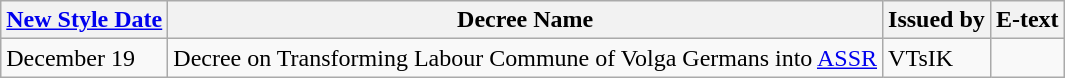<table class="wikitable">
<tr>
<th><a href='#'>New Style Date</a></th>
<th>Decree Name</th>
<th>Issued by</th>
<th>E-text</th>
</tr>
<tr>
<td>December 19</td>
<td>Decree on Transforming Labour Commune of Volga Germans into <a href='#'>ASSR</a></td>
<td>VTsIK</td>
<td></td>
</tr>
</table>
